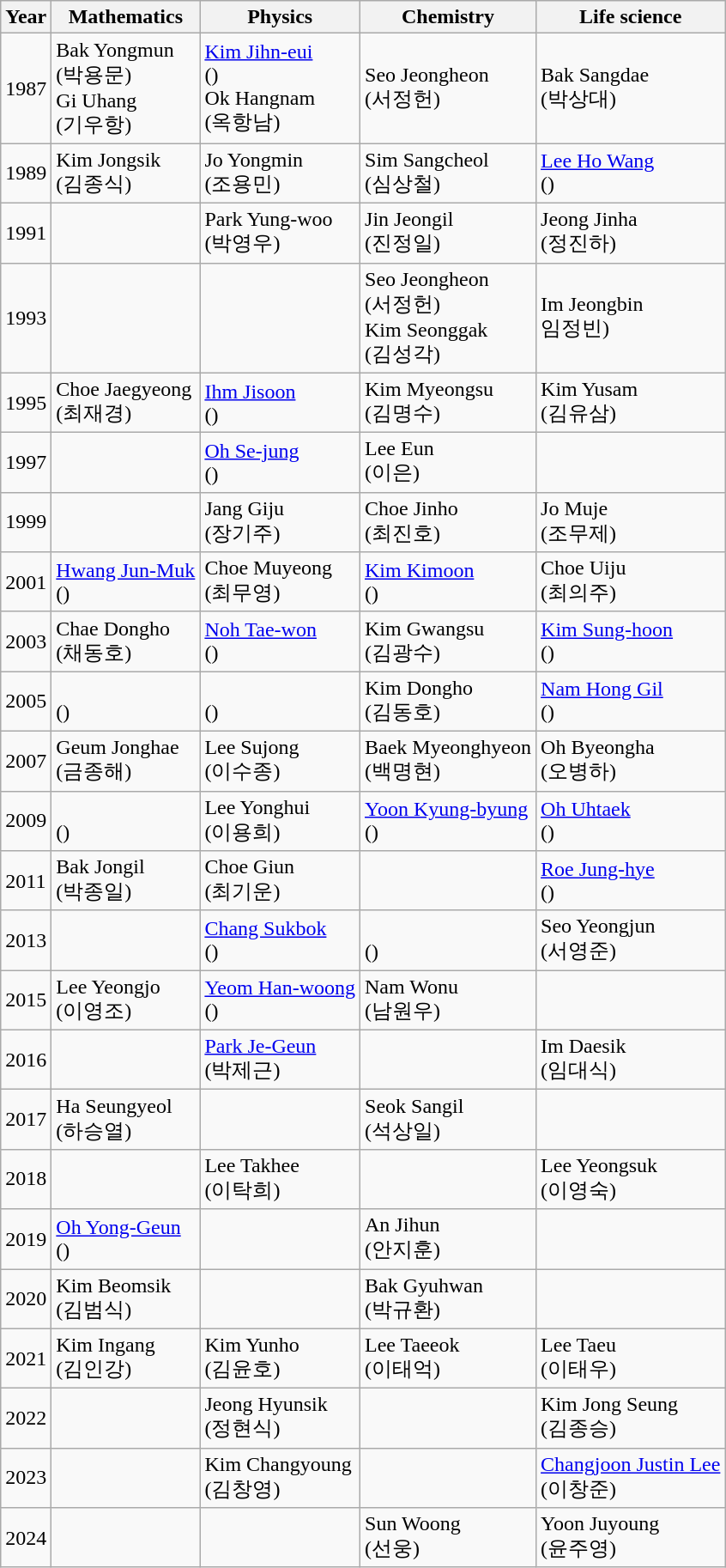<table class="wikitable">
<tr>
<th>Year</th>
<th>Mathematics</th>
<th>Physics</th>
<th>Chemistry</th>
<th>Life science</th>
</tr>
<tr>
<td>1987</td>
<td>Bak Yongmun<br>(박용문)<br>Gi Uhang<br>(기우항)</td>
<td><a href='#'>Kim Jihn-eui</a><br>()<br>Ok Hangnam<br>(옥항남)</td>
<td>Seo Jeongheon<br>(서정헌)</td>
<td>Bak Sangdae<br>(박상대)</td>
</tr>
<tr>
<td>1989</td>
<td>Kim Jongsik<br>(김종식)</td>
<td>Jo Yongmin<br>(조용민)</td>
<td>Sim Sangcheol<br>(심상철)</td>
<td><a href='#'>Lee Ho Wang</a><br>()</td>
</tr>
<tr>
<td>1991</td>
<td></td>
<td>Park Yung-woo<br>(박영우)</td>
<td>Jin Jeongil<br>(진정일)</td>
<td>Jeong Jinha<br>(정진하)</td>
</tr>
<tr>
<td>1993</td>
<td></td>
<td></td>
<td>Seo Jeongheon<br>(서정헌)<br>Kim Seonggak<br>(김성각)</td>
<td>Im Jeongbin<br>임정빈)</td>
</tr>
<tr>
<td>1995</td>
<td>Choe Jaegyeong<br>(최재경)</td>
<td><a href='#'>Ihm Jisoon</a><br>()</td>
<td>Kim Myeongsu<br>(김명수)</td>
<td>Kim Yusam<br>(김유삼)</td>
</tr>
<tr>
<td>1997</td>
<td></td>
<td><a href='#'>Oh Se-jung</a><br>()</td>
<td>Lee Eun<br>(이은)</td>
<td></td>
</tr>
<tr>
<td>1999</td>
<td></td>
<td>Jang Giju<br>(장기주)</td>
<td>Choe Jinho<br>(최진호)</td>
<td>Jo Muje<br>(조무제)</td>
</tr>
<tr>
<td>2001</td>
<td><a href='#'>Hwang Jun-Muk</a><br>()</td>
<td>Choe Muyeong<br>(최무영)</td>
<td><a href='#'>Kim Kimoon</a><br>()</td>
<td>Choe Uiju<br>(최의주)</td>
</tr>
<tr>
<td>2003</td>
<td>Chae Dongho<br>(채동호)</td>
<td><a href='#'>Noh Tae-won</a><br>()</td>
<td>Kim Gwangsu<br>(김광수)</td>
<td><a href='#'>Kim Sung-hoon</a><br>()</td>
</tr>
<tr>
<td>2005</td>
<td><br>()</td>
<td><br>()</td>
<td>Kim Dongho<br>(김동호)</td>
<td><a href='#'>Nam Hong Gil</a><br>()</td>
</tr>
<tr>
<td>2007</td>
<td>Geum Jonghae<br>(금종해)</td>
<td>Lee Sujong<br>(이수종)</td>
<td>Baek Myeonghyeon<br>(백명현)</td>
<td>Oh Byeongha<br>(오병하)</td>
</tr>
<tr>
<td>2009</td>
<td><br>()</td>
<td>Lee Yonghui<br>(이용희)</td>
<td><a href='#'>Yoon Kyung-byung</a><br>()</td>
<td><a href='#'>Oh Uhtaek</a><br>()</td>
</tr>
<tr>
<td>2011</td>
<td>Bak Jongil<br>(박종일)</td>
<td>Choe Giun<br>(최기운)</td>
<td></td>
<td><a href='#'>Roe Jung-hye</a><br>()</td>
</tr>
<tr>
<td>2013</td>
<td></td>
<td><a href='#'>Chang Sukbok</a><br>()</td>
<td><br>()</td>
<td>Seo Yeongjun<br>(서영준)</td>
</tr>
<tr>
<td>2015</td>
<td>Lee Yeongjo<br>(이영조)</td>
<td><a href='#'>Yeom Han-woong</a><br>()</td>
<td>Nam Wonu<br>(남원우)</td>
<td></td>
</tr>
<tr>
<td>2016</td>
<td></td>
<td><a href='#'>Park Je-Geun</a><br>(박제근)</td>
<td></td>
<td>Im Daesik<br>(임대식)</td>
</tr>
<tr>
<td>2017</td>
<td>Ha Seungyeol<br>(하승열)</td>
<td></td>
<td>Seok Sangil<br>(석상일)</td>
<td></td>
</tr>
<tr>
<td>2018</td>
<td></td>
<td>Lee Takhee<br>(이탁희)</td>
<td></td>
<td>Lee Yeongsuk<br>(이영숙)</td>
</tr>
<tr>
<td>2019</td>
<td><a href='#'>Oh Yong-Geun</a><br>()</td>
<td></td>
<td>An Jihun<br>(안지훈)</td>
<td></td>
</tr>
<tr>
<td>2020</td>
<td>Kim Beomsik<br>(김범식)</td>
<td></td>
<td>Bak Gyuhwan<br>(박규환)</td>
<td></td>
</tr>
<tr>
<td>2021</td>
<td>Kim Ingang<br>(김인강)</td>
<td>Kim Yunho<br>(김윤호)</td>
<td>Lee Taeeok<br>(이태억)</td>
<td>Lee Taeu<br>(이태우)</td>
</tr>
<tr>
<td>2022</td>
<td></td>
<td>Jeong Hyunsik<br>(정현식)</td>
<td></td>
<td>Kim Jong Seung<br>(김종승)</td>
</tr>
<tr>
<td>2023</td>
<td></td>
<td>Kim Changyoung<br>(김창영)</td>
<td></td>
<td><a href='#'>Changjoon Justin Lee</a><br>(이창준)</td>
</tr>
<tr>
<td>2024</td>
<td></td>
<td></td>
<td>Sun Woong<br>(선웅)</td>
<td>Yoon Juyoung<br>(윤주영)</td>
</tr>
</table>
